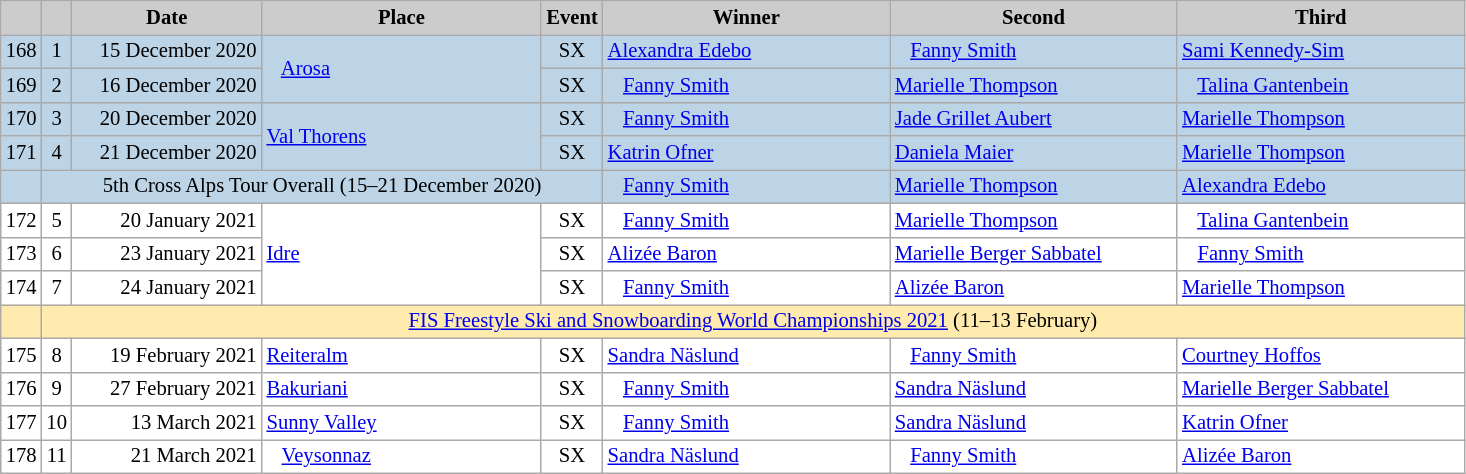<table class="wikitable plainrowheaders" style="background:#fff; font-size:86%; line-height:16px; border:grey solid 1px; border-collapse:collapse;">
<tr>
<th scope="col" style="background:#ccc; width=20 px;"></th>
<th scope="col" style="background:#ccc; width=30 px;"></th>
<th scope="col" style="background:#ccc; width:120px;">Date</th>
<th scope="col" style="background:#ccc; width:180px;">Place</th>
<th scope="col" style="background:#ccc; width:15px;">Event</th>
<th scope="col" style="background:#ccc; width:185px;">Winner</th>
<th scope="col" style="background:#ccc; width:185px;">Second</th>
<th scope="col" style="background:#ccc; width:185px;">Third</th>
</tr>
<tr bgcolor="#BCD4E6">
<td align="center">168</td>
<td align="center">1</td>
<td align="right">15 December 2020</td>
<td rowspan="2">   <a href='#'>Arosa</a></td>
<td align="center">SX</td>
<td> <a href='#'>Alexandra Edebo</a></td>
<td>   <a href='#'>Fanny Smith</a></td>
<td> <a href='#'>Sami Kennedy-Sim</a></td>
</tr>
<tr bgcolor="#BCD4E6">
<td align="center">169</td>
<td align="center">2</td>
<td align="right">16 December 2020</td>
<td align="center">SX</td>
<td>   <a href='#'>Fanny Smith</a></td>
<td> <a href='#'>Marielle Thompson</a></td>
<td>   <a href='#'>Talina Gantenbein</a></td>
</tr>
<tr bgcolor="#BCD4E6">
<td align="center">170</td>
<td align="center">3</td>
<td align="right">20 December 2020</td>
<td rowspan="2"> <a href='#'>Val Thorens</a></td>
<td align="center">SX</td>
<td>   <a href='#'>Fanny Smith</a></td>
<td> <a href='#'>Jade Grillet Aubert</a></td>
<td> <a href='#'>Marielle Thompson</a></td>
</tr>
<tr bgcolor="#BCD4E6">
<td align="center">171</td>
<td align="center">4</td>
<td align="right">21 December 2020</td>
<td align="center">SX</td>
<td> <a href='#'>Katrin Ofner</a></td>
<td> <a href='#'>Daniela Maier</a></td>
<td> <a href='#'>Marielle Thompson</a></td>
</tr>
<tr bgcolor="#BCD4E6">
<td></td>
<td colspan="4" align="center">5th Cross Alps Tour Overall (15–21 December 2020)</td>
<td>   <a href='#'>Fanny Smith</a></td>
<td> <a href='#'>Marielle Thompson</a></td>
<td> <a href='#'>Alexandra Edebo</a></td>
</tr>
<tr>
<td align="center">172</td>
<td align="center">5</td>
<td align="right">20 January 2021</td>
<td rowspan="3"> <a href='#'>Idre</a></td>
<td align="center">SX</td>
<td>   <a href='#'>Fanny Smith</a></td>
<td> <a href='#'>Marielle Thompson</a></td>
<td>   <a href='#'>Talina Gantenbein</a></td>
</tr>
<tr>
<td align="center">173</td>
<td align="center">6</td>
<td align="right">23 January 2021</td>
<td align="center">SX</td>
<td> <a href='#'>Alizée Baron</a></td>
<td> <a href='#'>Marielle Berger Sabbatel</a></td>
<td>   <a href='#'>Fanny Smith</a></td>
</tr>
<tr>
<td align="center">174</td>
<td align="center">7</td>
<td align="right">24 January 2021</td>
<td align="center">SX</td>
<td>   <a href='#'>Fanny Smith</a></td>
<td> <a href='#'>Alizée Baron</a></td>
<td> <a href='#'>Marielle Thompson</a></td>
</tr>
<tr style="background:#FFEBAD">
<td></td>
<td align="center" colspan="7"><a href='#'>FIS Freestyle Ski and Snowboarding World Championships 2021</a>  (11–13 February)</td>
</tr>
<tr>
<td align="center">175</td>
<td align="center">8</td>
<td align="right">19 February 2021</td>
<td> <a href='#'>Reiteralm</a></td>
<td align="center">SX</td>
<td> <a href='#'>Sandra Näslund</a></td>
<td>   <a href='#'>Fanny Smith</a></td>
<td> <a href='#'>Courtney Hoffos</a></td>
</tr>
<tr>
<td align="center">176</td>
<td align="center">9</td>
<td align="right">27 February 2021</td>
<td> <a href='#'>Bakuriani</a></td>
<td align="center">SX</td>
<td>   <a href='#'>Fanny Smith</a></td>
<td> <a href='#'>Sandra Näslund</a></td>
<td> <a href='#'>Marielle Berger Sabbatel</a></td>
</tr>
<tr>
<td align="center">177</td>
<td align="center">10</td>
<td align="right">13 March 2021</td>
<td> <a href='#'>Sunny Valley</a></td>
<td align="center">SX</td>
<td>   <a href='#'>Fanny Smith</a></td>
<td> <a href='#'>Sandra Näslund</a></td>
<td> <a href='#'>Katrin Ofner</a></td>
</tr>
<tr>
<td align="center">178</td>
<td align="center">11</td>
<td align="right">21 March 2021</td>
<td>   <a href='#'>Veysonnaz</a></td>
<td align="center">SX</td>
<td> <a href='#'>Sandra Näslund</a></td>
<td>   <a href='#'>Fanny Smith</a></td>
<td> <a href='#'>Alizée Baron</a></td>
</tr>
</table>
